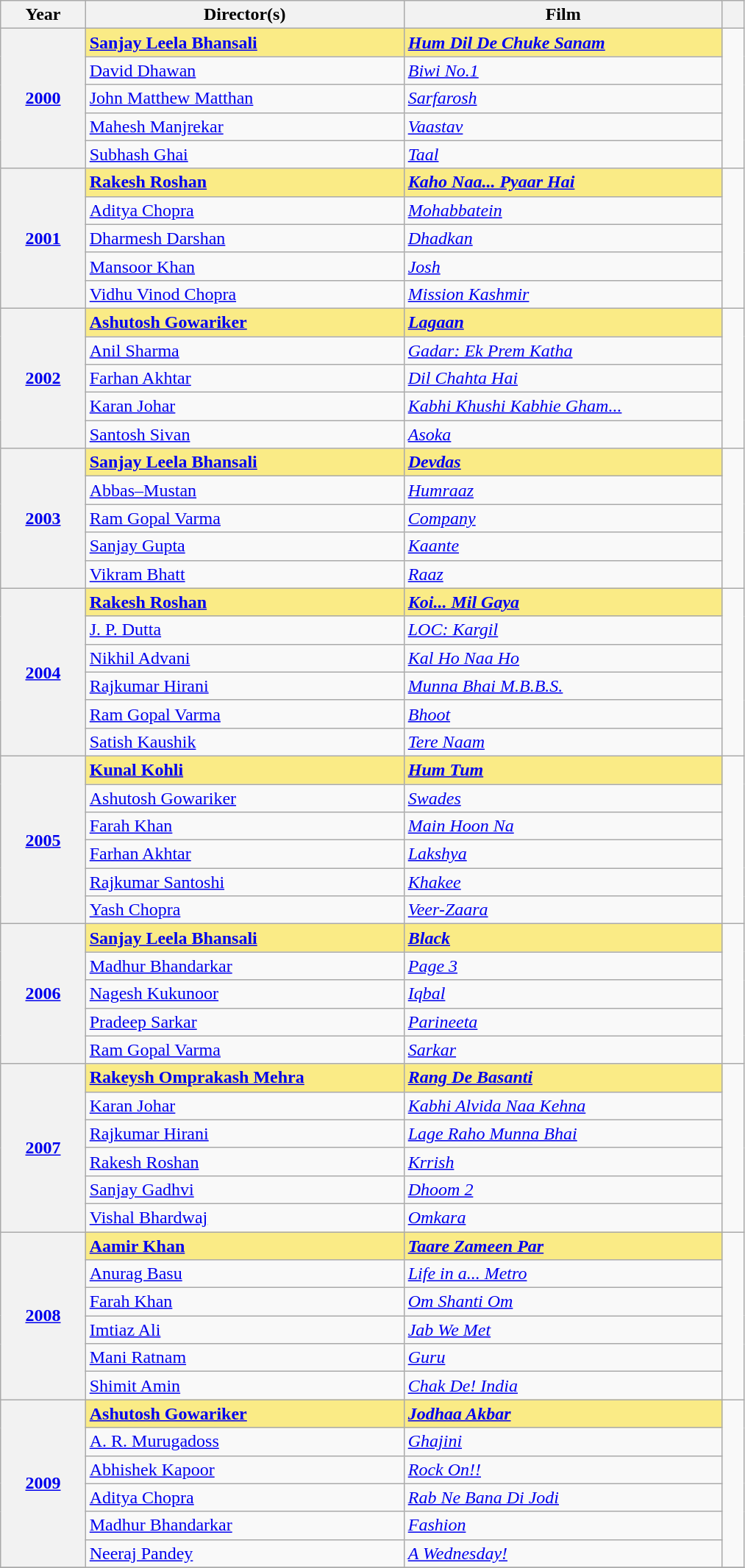<table class="wikitable sortable">
<tr>
<th scope="col" style="width:8%;">Year</th>
<th scope="col" style="width:30%;">Director(s)</th>
<th scope="col" style="width:30%;">Film</th>
<th scope="col" style="width:2%;" class="unsortable"></th>
</tr>
<tr>
<th scope="row" rowspan=5 style="text-align:center;"><a href='#'>2000</a><br></th>
<td style="background:#FAEB86;"><strong><a href='#'>Sanjay Leela Bhansali</a></strong></td>
<td style="background:#FAEB86;"><strong><em><a href='#'>Hum Dil De Chuke Sanam</a></em></strong></td>
<td rowspan="5"></td>
</tr>
<tr>
<td><a href='#'>David Dhawan</a></td>
<td><em><a href='#'>Biwi No.1</a></em></td>
</tr>
<tr>
<td><a href='#'>John Matthew Matthan</a></td>
<td><em><a href='#'>Sarfarosh</a></em></td>
</tr>
<tr>
<td><a href='#'>Mahesh Manjrekar</a></td>
<td><em><a href='#'>Vaastav</a></em></td>
</tr>
<tr>
<td><a href='#'>Subhash Ghai</a></td>
<td><em><a href='#'>Taal</a></em></td>
</tr>
<tr>
<th scope="row" rowspan=5 style="text-align:center;"><a href='#'>2001</a><br></th>
<td style="background:#FAEB86;"><strong><a href='#'>Rakesh Roshan</a></strong></td>
<td style="background:#FAEB86;"><strong><em><a href='#'>Kaho Naa... Pyaar Hai</a></em></strong></td>
<td rowspan="5"></td>
</tr>
<tr>
<td><a href='#'>Aditya Chopra</a></td>
<td><em><a href='#'>Mohabbatein</a></em></td>
</tr>
<tr>
<td><a href='#'>Dharmesh Darshan</a></td>
<td><em><a href='#'>Dhadkan</a></em></td>
</tr>
<tr>
<td><a href='#'>Mansoor Khan</a></td>
<td><em><a href='#'>Josh</a></em></td>
</tr>
<tr>
<td><a href='#'>Vidhu Vinod Chopra</a></td>
<td><em><a href='#'>Mission Kashmir</a></em></td>
</tr>
<tr>
<th scope="row" rowspan=5 style="text-align:center;"><a href='#'>2002</a><br></th>
<td style="background:#FAEB86;"><strong><a href='#'>Ashutosh Gowariker</a></strong></td>
<td style="background:#FAEB86;"><strong><em><a href='#'>Lagaan</a></em></strong></td>
<td rowspan="5"></td>
</tr>
<tr>
<td><a href='#'>Anil Sharma</a></td>
<td><em><a href='#'>Gadar: Ek Prem Katha</a></em></td>
</tr>
<tr>
<td><a href='#'>Farhan Akhtar</a></td>
<td><em><a href='#'>Dil Chahta Hai</a></em></td>
</tr>
<tr>
<td><a href='#'>Karan Johar</a></td>
<td><em><a href='#'>Kabhi Khushi Kabhie Gham...</a></em></td>
</tr>
<tr>
<td><a href='#'>Santosh Sivan</a></td>
<td><em><a href='#'>Asoka</a></em></td>
</tr>
<tr>
<th scope="row" rowspan=5 style="text-align:center;"><a href='#'>2003</a><br></th>
<td style="background:#FAEB86;"><strong><a href='#'>Sanjay Leela Bhansali</a></strong></td>
<td style="background:#FAEB86;"><strong><em><a href='#'>Devdas</a></em></strong></td>
<td rowspan="5"></td>
</tr>
<tr>
<td><a href='#'>Abbas–Mustan</a></td>
<td><em><a href='#'>Humraaz</a></em></td>
</tr>
<tr>
<td><a href='#'>Ram Gopal Varma</a></td>
<td><em><a href='#'>Company</a></em></td>
</tr>
<tr>
<td><a href='#'>Sanjay Gupta</a></td>
<td><em><a href='#'>Kaante</a></em></td>
</tr>
<tr>
<td><a href='#'>Vikram Bhatt</a></td>
<td><em><a href='#'>Raaz</a></em></td>
</tr>
<tr>
<th scope="row" rowspan=6 style="text-align:center;"><a href='#'>2004</a><br></th>
<td style="background:#FAEB86;"><strong><a href='#'>Rakesh Roshan</a></strong></td>
<td style="background:#FAEB86;"><strong><em><a href='#'>Koi... Mil Gaya</a></em></strong></td>
<td rowspan="6"></td>
</tr>
<tr>
<td><a href='#'>J. P. Dutta</a></td>
<td><em><a href='#'>LOC: Kargil</a></em></td>
</tr>
<tr>
<td><a href='#'>Nikhil Advani</a></td>
<td><em><a href='#'>Kal Ho Naa Ho</a></em></td>
</tr>
<tr>
<td><a href='#'>Rajkumar Hirani</a></td>
<td><em><a href='#'>Munna Bhai M.B.B.S.</a></em></td>
</tr>
<tr>
<td><a href='#'>Ram Gopal Varma</a></td>
<td><em><a href='#'>Bhoot</a></em></td>
</tr>
<tr>
<td><a href='#'>Satish Kaushik</a></td>
<td><em><a href='#'>Tere Naam</a></em></td>
</tr>
<tr>
<th scope="row" rowspan=6 style="text-align:center;"><a href='#'>2005</a><br></th>
<td style="background:#FAEB86;"><strong><a href='#'>Kunal Kohli</a></strong></td>
<td style="background:#FAEB86;"><strong><em><a href='#'>Hum Tum</a></em></strong></td>
<td rowspan="6"></td>
</tr>
<tr>
<td><a href='#'>Ashutosh Gowariker</a></td>
<td><em><a href='#'>Swades</a></em></td>
</tr>
<tr>
<td><a href='#'>Farah Khan</a></td>
<td><em><a href='#'>Main Hoon Na</a></em></td>
</tr>
<tr>
<td><a href='#'>Farhan Akhtar</a></td>
<td><em><a href='#'>Lakshya</a></em></td>
</tr>
<tr>
<td><a href='#'>Rajkumar Santoshi</a></td>
<td><em><a href='#'>Khakee</a></em></td>
</tr>
<tr>
<td><a href='#'>Yash Chopra</a></td>
<td><em><a href='#'>Veer-Zaara</a></em></td>
</tr>
<tr>
<th scope="row" rowspan=5 style="text-align:center;"><a href='#'>2006</a><br></th>
<td style="background:#FAEB86;"><strong><a href='#'>Sanjay Leela Bhansali</a></strong></td>
<td style="background:#FAEB86;"><strong><em><a href='#'>Black</a></em></strong></td>
<td rowspan="5"></td>
</tr>
<tr>
<td><a href='#'>Madhur Bhandarkar</a></td>
<td><em><a href='#'>Page 3</a></em></td>
</tr>
<tr>
<td><a href='#'>Nagesh Kukunoor</a></td>
<td><em><a href='#'>Iqbal</a></em></td>
</tr>
<tr>
<td><a href='#'>Pradeep Sarkar</a></td>
<td><em><a href='#'>Parineeta</a></em></td>
</tr>
<tr>
<td><a href='#'>Ram Gopal Varma</a></td>
<td><em><a href='#'>Sarkar</a></em></td>
</tr>
<tr>
<th scope="row" rowspan=6 style="text-align:center;"><a href='#'>2007</a><br></th>
<td style="background:#FAEB86;"><strong><a href='#'>Rakeysh Omprakash Mehra</a></strong></td>
<td style="background:#FAEB86;"><strong><em><a href='#'>Rang De Basanti</a></em></strong></td>
<td rowspan="6"></td>
</tr>
<tr>
<td><a href='#'>Karan Johar</a></td>
<td><em><a href='#'>Kabhi Alvida Naa Kehna</a></em></td>
</tr>
<tr>
<td><a href='#'>Rajkumar Hirani</a></td>
<td><em><a href='#'>Lage Raho Munna Bhai</a></em></td>
</tr>
<tr>
<td><a href='#'>Rakesh Roshan</a></td>
<td><em><a href='#'>Krrish</a></em></td>
</tr>
<tr>
<td><a href='#'>Sanjay Gadhvi</a></td>
<td><em><a href='#'>Dhoom 2</a></em></td>
</tr>
<tr>
<td><a href='#'>Vishal Bhardwaj</a></td>
<td><em><a href='#'>Omkara</a></em></td>
</tr>
<tr>
<th scope="row" rowspan=6 style="text-align:center;"><a href='#'>2008</a><br></th>
<td style="background:#FAEB86;"><strong><a href='#'>Aamir Khan</a></strong></td>
<td style="background:#FAEB86;"><strong><em><a href='#'>Taare Zameen Par</a></em></strong></td>
<td rowspan="6"></td>
</tr>
<tr>
<td><a href='#'>Anurag Basu</a></td>
<td><em><a href='#'>Life in a... Metro</a></em></td>
</tr>
<tr>
<td><a href='#'>Farah Khan</a></td>
<td><em><a href='#'>Om Shanti Om</a></em></td>
</tr>
<tr>
<td><a href='#'>Imtiaz Ali</a></td>
<td><em><a href='#'>Jab We Met</a></em></td>
</tr>
<tr>
<td><a href='#'>Mani Ratnam</a></td>
<td><em><a href='#'>Guru</a></em></td>
</tr>
<tr>
<td><a href='#'>Shimit Amin</a></td>
<td><em><a href='#'>Chak De! India</a></em></td>
</tr>
<tr>
<th scope="row" rowspan=6 style="text-align:center;"><a href='#'>2009</a><br></th>
<td style="background:#FAEB86;"><strong><a href='#'>Ashutosh Gowariker</a></strong></td>
<td style="background:#FAEB86;"><strong><em><a href='#'>Jodhaa Akbar</a></em></strong></td>
<td rowspan="6"></td>
</tr>
<tr>
<td><a href='#'>A. R. Murugadoss</a></td>
<td><em><a href='#'>Ghajini</a></em></td>
</tr>
<tr>
<td><a href='#'>Abhishek Kapoor</a></td>
<td><em><a href='#'>Rock On!!</a></em></td>
</tr>
<tr>
<td><a href='#'>Aditya Chopra</a></td>
<td><em><a href='#'>Rab Ne Bana Di Jodi</a></em></td>
</tr>
<tr>
<td><a href='#'>Madhur Bhandarkar</a></td>
<td><em><a href='#'>Fashion</a></em></td>
</tr>
<tr>
<td><a href='#'>Neeraj Pandey</a></td>
<td><em><a href='#'>A Wednesday!</a></em></td>
</tr>
<tr>
</tr>
</table>
